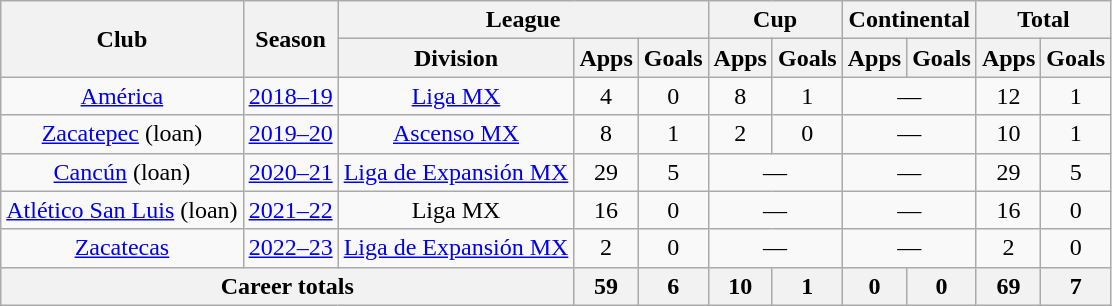<table class="wikitable" style="text-align:center">
<tr>
<th rowspan="2">Club</th>
<th rowspan="2">Season</th>
<th colspan="3">League</th>
<th colspan="2">Cup</th>
<th colspan="2">Continental</th>
<th colspan="2">Total</th>
</tr>
<tr>
<th>Division</th>
<th>Apps</th>
<th>Goals</th>
<th>Apps</th>
<th>Goals</th>
<th>Apps</th>
<th>Goals</th>
<th>Apps</th>
<th>Goals</th>
</tr>
<tr>
<td><a href='#'>América</a></td>
<td><a href='#'>2018–19</a></td>
<td><a href='#'>Liga MX</a></td>
<td>4</td>
<td>0</td>
<td>8</td>
<td>1</td>
<td colspan=2>—</td>
<td>12</td>
<td>1</td>
</tr>
<tr>
<td><a href='#'>Zacatepec</a> (loan)</td>
<td><a href='#'>2019–20</a></td>
<td><a href='#'>Ascenso MX</a></td>
<td>8</td>
<td>1</td>
<td>2</td>
<td>0</td>
<td colspan=2>—</td>
<td>10</td>
<td>1</td>
</tr>
<tr>
<td><a href='#'>Cancún</a> (loan)</td>
<td><a href='#'>2020–21</a></td>
<td><a href='#'>Liga de Expansión MX</a></td>
<td>29</td>
<td>5</td>
<td colspan=2>—</td>
<td colspan=2>—</td>
<td>29</td>
<td>5</td>
</tr>
<tr>
<td><a href='#'>Atlético San Luis</a> (loan)</td>
<td><a href='#'>2021–22</a></td>
<td>Liga MX</td>
<td>16</td>
<td>0</td>
<td colspan=2>—</td>
<td colspan=2>—</td>
<td>16</td>
<td>0</td>
</tr>
<tr>
<td><a href='#'>Zacatecas</a></td>
<td><a href='#'>2022–23</a></td>
<td><a href='#'>Liga de Expansión MX</a></td>
<td>2</td>
<td>0</td>
<td colspan=2>—</td>
<td colspan=2>—</td>
<td>2</td>
<td>0</td>
</tr>
<tr>
<th colspan=3>Career totals</th>
<th>59</th>
<th>6</th>
<th>10</th>
<th>1</th>
<th>0</th>
<th>0</th>
<th>69</th>
<th>7</th>
</tr>
</table>
